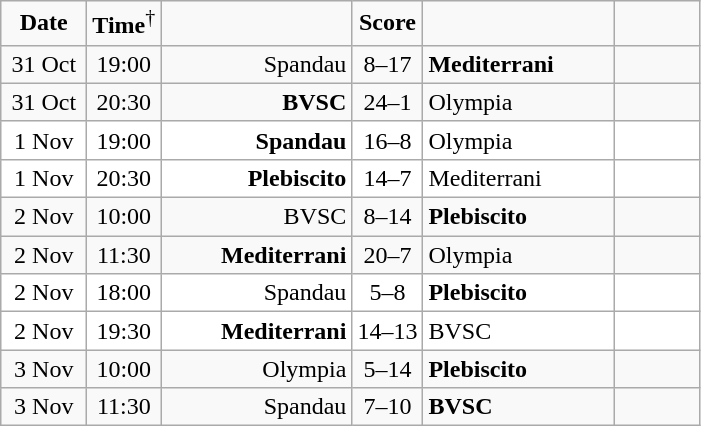<table class=wikitable style="text-align:center;">
<tr>
<td width=50px><strong>Date</strong></td>
<td width=40px><strong>Time</strong><sup>†</sup></td>
<td width=120px></td>
<td width=40px><strong>Score</strong></td>
<td width=120px></td>
<td width=50px></td>
</tr>
<tr>
<td>31 Oct</td>
<td>19:00</td>
<td style="text-align:right">Spandau</td>
<td>8–17</td>
<td style="text-align:left"><strong>Mediterrani</strong></td>
<td></td>
</tr>
<tr>
<td>31 Oct</td>
<td>20:30</td>
<td style="text-align:right"><strong>BVSC</strong></td>
<td>24–1</td>
<td style="text-align:left">Olympia</td>
<td></td>
</tr>
<tr bgcolor=white>
<td>1 Nov</td>
<td>19:00</td>
<td style="text-align:right"><strong>Spandau</strong></td>
<td>16–8</td>
<td style="text-align:left">Olympia</td>
<td></td>
</tr>
<tr bgcolor=white>
<td>1 Nov</td>
<td>20:30</td>
<td style="text-align:right"><strong>Plebiscito</strong></td>
<td>14–7</td>
<td style="text-align:left">Mediterrani</td>
<td></td>
</tr>
<tr>
<td>2 Nov</td>
<td>10:00</td>
<td style="text-align:right">BVSC</td>
<td>8–14</td>
<td style="text-align:left"><strong>Plebiscito</strong></td>
<td></td>
</tr>
<tr>
<td>2 Nov</td>
<td>11:30</td>
<td style="text-align:right"><strong>Mediterrani</strong></td>
<td>20–7</td>
<td style="text-align:left">Olympia</td>
<td></td>
</tr>
<tr bgcolor=white>
<td>2 Nov</td>
<td>18:00</td>
<td style="text-align:right">Spandau</td>
<td>5–8</td>
<td style="text-align:left"><strong>Plebiscito</strong></td>
<td></td>
</tr>
<tr bgcolor=white>
<td>2 Nov</td>
<td>19:30</td>
<td style="text-align:right"><strong>Mediterrani</strong></td>
<td>14–13</td>
<td style="text-align:left">BVSC</td>
<td></td>
</tr>
<tr>
<td>3 Nov</td>
<td>10:00</td>
<td style="text-align:right">Olympia</td>
<td>5–14</td>
<td style="text-align:left"><strong>Plebiscito</strong></td>
<td></td>
</tr>
<tr>
<td>3 Nov</td>
<td>11:30</td>
<td style="text-align:right">Spandau</td>
<td>7–10</td>
<td style="text-align:left"><strong>BVSC</strong></td>
<td></td>
</tr>
</table>
